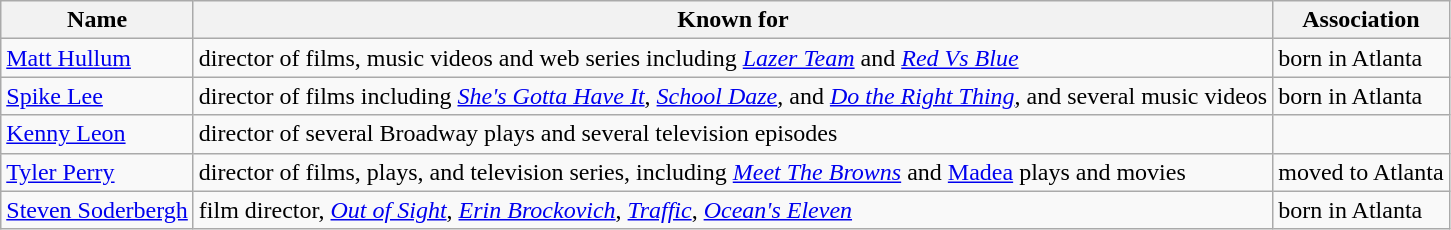<table class="wikitable sortable">
<tr>
<th>Name</th>
<th>Known for</th>
<th>Association</th>
</tr>
<tr>
<td><a href='#'>Matt Hullum</a></td>
<td>director of films, music videos and web series including <em><a href='#'>Lazer Team</a></em> and <em><a href='#'>Red Vs Blue</a></em></td>
<td>born in Atlanta</td>
</tr>
<tr>
<td><a href='#'>Spike Lee</a></td>
<td>director of films including <em><a href='#'>She's Gotta Have It</a></em>, <em><a href='#'>School Daze</a></em>, and <em><a href='#'>Do the Right Thing</a></em>, and several music videos</td>
<td>born in Atlanta</td>
</tr>
<tr>
<td><a href='#'>Kenny Leon</a></td>
<td>director of several Broadway plays and several television episodes</td>
<td></td>
</tr>
<tr>
<td><a href='#'>Tyler Perry</a></td>
<td>director of films, plays, and television series, including <em><a href='#'>Meet The Browns</a></em> and <a href='#'>Madea</a> plays and movies</td>
<td>moved to Atlanta</td>
</tr>
<tr>
<td><a href='#'>Steven Soderbergh</a></td>
<td>film director, <em><a href='#'>Out of Sight</a></em>, <em><a href='#'>Erin Brockovich</a></em>, <em><a href='#'>Traffic</a></em>, <em><a href='#'>Ocean's Eleven</a></em></td>
<td>born in Atlanta</td>
</tr>
</table>
